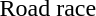<table>
<tr>
<td>Road race<br></td>
<td></td>
<td></td>
<td></td>
</tr>
</table>
